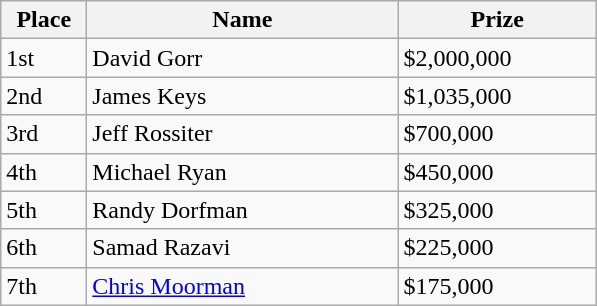<table class="wikitable">
<tr>
<th width="50">Place</th>
<th width="200">Name</th>
<th width="125">Prize</th>
</tr>
<tr>
<td>1st</td>
<td> David Gorr</td>
<td>$2,000,000</td>
</tr>
<tr>
<td>2nd</td>
<td> James Keys</td>
<td>$1,035,000</td>
</tr>
<tr>
<td>3rd</td>
<td> Jeff Rossiter</td>
<td>$700,000</td>
</tr>
<tr>
<td>4th</td>
<td> Michael Ryan</td>
<td>$450,000</td>
</tr>
<tr>
<td>5th</td>
<td> Randy Dorfman</td>
<td>$325,000</td>
</tr>
<tr>
<td>6th</td>
<td> Samad Razavi</td>
<td>$225,000</td>
</tr>
<tr>
<td>7th</td>
<td> <a href='#'>Chris Moorman</a></td>
<td>$175,000</td>
</tr>
</table>
